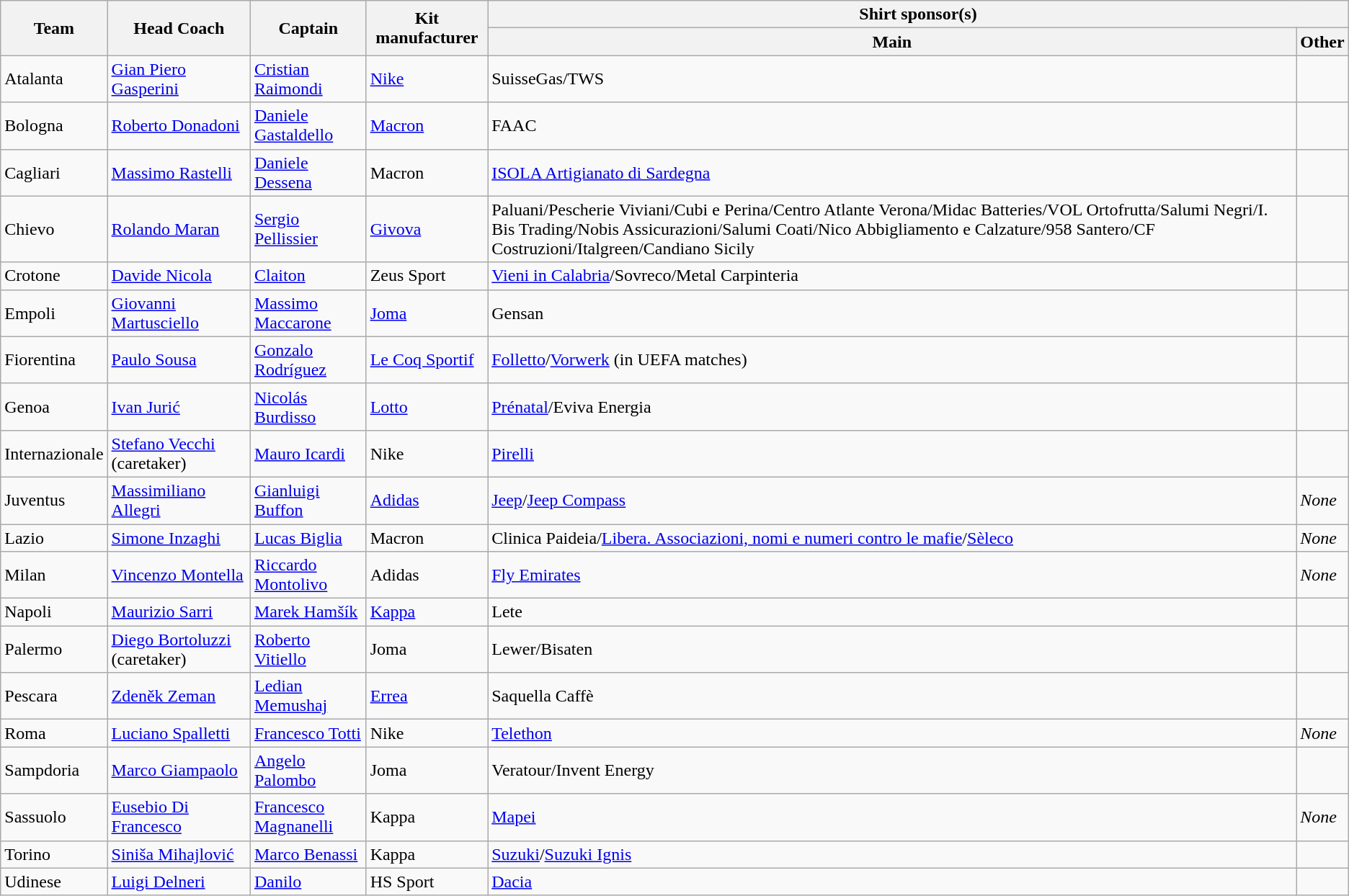<table class="wikitable">
<tr>
<th rowspan="2">Team</th>
<th rowspan="2">Head Coach</th>
<th rowspan="2">Captain</th>
<th rowspan="2">Kit manufacturer</th>
<th colspan="2">Shirt sponsor(s)</th>
</tr>
<tr>
<th>Main</th>
<th>Other</th>
</tr>
<tr>
<td>Atalanta</td>
<td> <a href='#'>Gian Piero Gasperini</a></td>
<td> <a href='#'>Cristian Raimondi</a></td>
<td><a href='#'>Nike</a></td>
<td>SuisseGas/TWS</td>
<td></td>
</tr>
<tr>
<td>Bologna</td>
<td> <a href='#'>Roberto Donadoni</a></td>
<td> <a href='#'>Daniele Gastaldello</a></td>
<td><a href='#'>Macron</a></td>
<td>FAAC</td>
<td></td>
</tr>
<tr>
<td>Cagliari</td>
<td> <a href='#'>Massimo Rastelli</a></td>
<td> <a href='#'>Daniele Dessena</a></td>
<td>Macron</td>
<td><a href='#'>ISOLA Artigianato di Sardegna</a></td>
<td></td>
</tr>
<tr>
<td>Chievo</td>
<td> <a href='#'>Rolando Maran</a></td>
<td> <a href='#'>Sergio Pellissier</a></td>
<td><a href='#'>Givova</a></td>
<td>Paluani/Pescherie Viviani/Cubi e Perina/Centro Atlante Verona/Midac Batteries/VOL Ortofrutta/Salumi Negri/I. Bis Trading/Nobis Assicurazioni/Salumi Coati/Nico Abbigliamento e Calzature/958 Santero/CF Costruzioni/Italgreen/Candiano Sicily</td>
<td></td>
</tr>
<tr>
<td>Crotone</td>
<td> <a href='#'>Davide Nicola</a></td>
<td> <a href='#'>Claiton</a></td>
<td>Zeus Sport</td>
<td><a href='#'>Vieni in Calabria</a>/Sovreco/Metal Carpinteria</td>
<td></td>
</tr>
<tr>
<td>Empoli</td>
<td> <a href='#'>Giovanni Martusciello</a></td>
<td> <a href='#'>Massimo Maccarone</a></td>
<td><a href='#'>Joma</a></td>
<td>Gensan</td>
<td></td>
</tr>
<tr>
<td>Fiorentina</td>
<td> <a href='#'>Paulo Sousa</a></td>
<td> <a href='#'>Gonzalo Rodríguez</a></td>
<td><a href='#'>Le Coq Sportif</a></td>
<td><a href='#'>Folletto</a>/<a href='#'>Vorwerk</a> (in UEFA matches)</td>
<td></td>
</tr>
<tr>
<td>Genoa</td>
<td> <a href='#'>Ivan Jurić</a></td>
<td> <a href='#'>Nicolás Burdisso</a></td>
<td><a href='#'>Lotto</a></td>
<td><a href='#'>Prénatal</a>/Eviva Energia</td>
<td></td>
</tr>
<tr>
<td>Internazionale</td>
<td> <a href='#'>Stefano Vecchi</a> (caretaker)</td>
<td> <a href='#'>Mauro Icardi</a></td>
<td>Nike</td>
<td><a href='#'>Pirelli</a></td>
<td></td>
</tr>
<tr>
<td>Juventus</td>
<td> <a href='#'>Massimiliano Allegri</a></td>
<td> <a href='#'>Gianluigi Buffon</a></td>
<td><a href='#'>Adidas</a></td>
<td><a href='#'>Jeep</a>/<a href='#'>Jeep Compass</a></td>
<td><em>None</em></td>
</tr>
<tr>
<td>Lazio</td>
<td> <a href='#'>Simone Inzaghi</a></td>
<td> <a href='#'>Lucas Biglia</a></td>
<td>Macron</td>
<td>Clinica Paideia/<a href='#'>Libera. Associazioni, nomi e numeri contro le mafie</a>/<a href='#'>Sèleco</a></td>
<td><em>None</em></td>
</tr>
<tr>
<td>Milan</td>
<td> <a href='#'>Vincenzo Montella</a></td>
<td> <a href='#'>Riccardo Montolivo</a></td>
<td>Adidas</td>
<td><a href='#'>Fly Emirates</a></td>
<td><em>None</em></td>
</tr>
<tr>
<td>Napoli</td>
<td> <a href='#'>Maurizio Sarri</a></td>
<td> <a href='#'>Marek Hamšík</a></td>
<td><a href='#'>Kappa</a></td>
<td>Lete</td>
<td></td>
</tr>
<tr>
<td>Palermo</td>
<td> <a href='#'>Diego Bortoluzzi</a> (caretaker)</td>
<td> <a href='#'>Roberto Vitiello</a></td>
<td>Joma</td>
<td>Lewer/Bisaten</td>
<td></td>
</tr>
<tr>
<td>Pescara</td>
<td> <a href='#'>Zdeněk Zeman</a></td>
<td> <a href='#'>Ledian Memushaj</a></td>
<td><a href='#'>Errea</a></td>
<td>Saquella Caffè</td>
<td></td>
</tr>
<tr>
<td>Roma</td>
<td> <a href='#'>Luciano Spalletti</a></td>
<td> <a href='#'>Francesco Totti</a></td>
<td>Nike</td>
<td><a href='#'>Telethon</a></td>
<td><em>None</em></td>
</tr>
<tr>
<td>Sampdoria</td>
<td> <a href='#'>Marco Giampaolo</a></td>
<td> <a href='#'>Angelo Palombo</a></td>
<td>Joma</td>
<td>Veratour/Invent Energy</td>
<td></td>
</tr>
<tr>
<td>Sassuolo</td>
<td> <a href='#'>Eusebio Di Francesco</a></td>
<td> <a href='#'>Francesco Magnanelli</a></td>
<td>Kappa</td>
<td><a href='#'>Mapei</a></td>
<td><em>None</em></td>
</tr>
<tr>
<td>Torino</td>
<td> <a href='#'>Siniša Mihajlović</a></td>
<td> <a href='#'>Marco Benassi</a></td>
<td>Kappa</td>
<td><a href='#'>Suzuki</a>/<a href='#'>Suzuki Ignis</a></td>
<td></td>
</tr>
<tr>
<td>Udinese</td>
<td> <a href='#'>Luigi Delneri</a></td>
<td> <a href='#'>Danilo</a></td>
<td>HS Sport</td>
<td><a href='#'>Dacia</a></td>
<td></td>
</tr>
</table>
